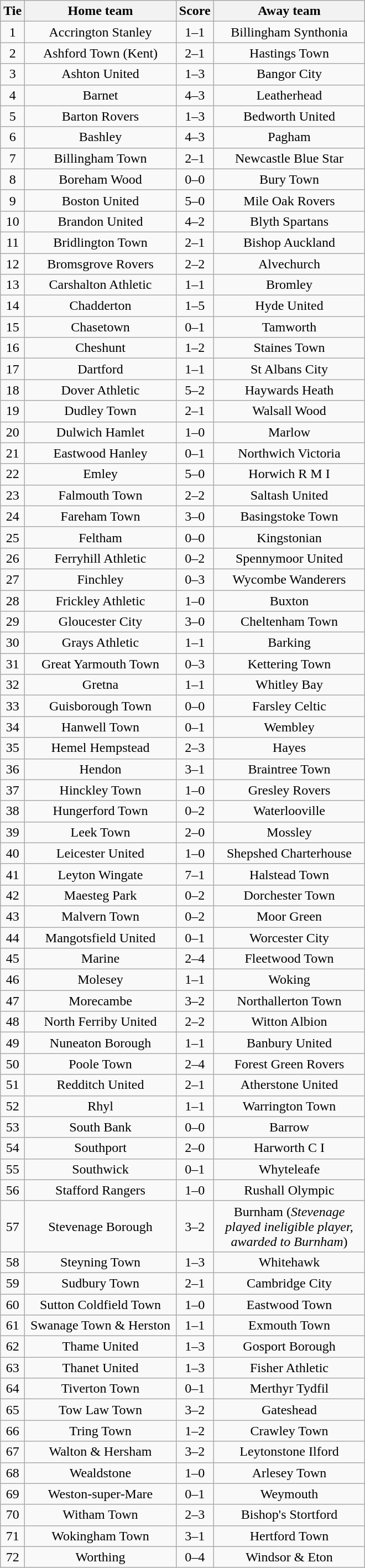<table class="wikitable" style="text-align:center;">
<tr>
<th width=20>Tie</th>
<th width=175>Home team</th>
<th width=20>Score</th>
<th width=175>Away team</th>
</tr>
<tr>
<td>1</td>
<td>Accrington Stanley</td>
<td>1–1</td>
<td>Billingham Synthonia</td>
</tr>
<tr>
<td>2</td>
<td>Ashford Town (Kent)</td>
<td>2–1</td>
<td>Hastings Town</td>
</tr>
<tr>
<td>3</td>
<td>Ashton United</td>
<td>1–3</td>
<td>Bangor City</td>
</tr>
<tr>
<td>4</td>
<td>Barnet</td>
<td>4–3</td>
<td>Leatherhead</td>
</tr>
<tr>
<td>5</td>
<td>Barton Rovers</td>
<td>1–3</td>
<td>Bedworth United</td>
</tr>
<tr>
<td>6</td>
<td>Bashley</td>
<td>4–3</td>
<td>Pagham</td>
</tr>
<tr>
<td>7</td>
<td>Billingham Town</td>
<td>2–1</td>
<td>Newcastle Blue Star</td>
</tr>
<tr>
<td>8</td>
<td>Boreham Wood</td>
<td>0–0</td>
<td>Bury Town</td>
</tr>
<tr>
<td>9</td>
<td>Boston United</td>
<td>5–0</td>
<td>Mile Oak Rovers</td>
</tr>
<tr>
<td>10</td>
<td>Brandon United</td>
<td>4–2</td>
<td>Blyth Spartans</td>
</tr>
<tr>
<td>11</td>
<td>Bridlington Town</td>
<td>2–1</td>
<td>Bishop Auckland</td>
</tr>
<tr>
<td>12</td>
<td>Bromsgrove Rovers</td>
<td>2–2</td>
<td>Alvechurch</td>
</tr>
<tr>
<td>13</td>
<td>Carshalton Athletic</td>
<td>1–1</td>
<td>Bromley</td>
</tr>
<tr>
<td>14</td>
<td>Chadderton</td>
<td>1–5</td>
<td>Hyde United</td>
</tr>
<tr>
<td>15</td>
<td>Chasetown</td>
<td>0–1</td>
<td>Tamworth</td>
</tr>
<tr>
<td>16</td>
<td>Cheshunt</td>
<td>1–2</td>
<td>Staines Town</td>
</tr>
<tr>
<td>17</td>
<td>Dartford</td>
<td>1–1</td>
<td>St Albans City</td>
</tr>
<tr>
<td>18</td>
<td>Dover Athletic</td>
<td>5–2</td>
<td>Haywards Heath</td>
</tr>
<tr>
<td>19</td>
<td>Dudley Town</td>
<td>2–1</td>
<td>Walsall Wood</td>
</tr>
<tr>
<td>20</td>
<td>Dulwich Hamlet</td>
<td>1–0</td>
<td>Marlow</td>
</tr>
<tr>
<td>21</td>
<td>Eastwood Hanley</td>
<td>0–1</td>
<td>Northwich Victoria</td>
</tr>
<tr>
<td>22</td>
<td>Emley</td>
<td>5–0</td>
<td>Horwich R M I</td>
</tr>
<tr>
<td>23</td>
<td>Falmouth Town</td>
<td>2–2</td>
<td>Saltash United</td>
</tr>
<tr>
<td>24</td>
<td>Fareham Town</td>
<td>3–0</td>
<td>Basingstoke Town</td>
</tr>
<tr>
<td>25</td>
<td>Feltham</td>
<td>0–0</td>
<td>Kingstonian</td>
</tr>
<tr>
<td>26</td>
<td>Ferryhill Athletic</td>
<td>0–2</td>
<td>Spennymoor United</td>
</tr>
<tr>
<td>27</td>
<td>Finchley</td>
<td>0–3</td>
<td>Wycombe Wanderers</td>
</tr>
<tr>
<td>28</td>
<td>Frickley Athletic</td>
<td>1–0</td>
<td>Buxton</td>
</tr>
<tr>
<td>29</td>
<td>Gloucester City</td>
<td>3–0</td>
<td>Cheltenham Town</td>
</tr>
<tr>
<td>30</td>
<td>Grays Athletic</td>
<td>1–1</td>
<td>Barking</td>
</tr>
<tr>
<td>31</td>
<td>Great Yarmouth Town</td>
<td>0–3</td>
<td>Kettering Town</td>
</tr>
<tr>
<td>32</td>
<td>Gretna</td>
<td>1–1</td>
<td>Whitley Bay</td>
</tr>
<tr>
<td>33</td>
<td>Guisborough Town</td>
<td>0–0</td>
<td>Farsley Celtic</td>
</tr>
<tr>
<td>34</td>
<td>Hanwell Town</td>
<td>0–1</td>
<td>Wembley</td>
</tr>
<tr>
<td>35</td>
<td>Hemel Hempstead</td>
<td>2–3</td>
<td>Hayes</td>
</tr>
<tr>
<td>36</td>
<td>Hendon</td>
<td>3–1</td>
<td>Braintree Town</td>
</tr>
<tr>
<td>37</td>
<td>Hinckley Town</td>
<td>1–0</td>
<td>Gresley Rovers</td>
</tr>
<tr>
<td>38</td>
<td>Hungerford Town</td>
<td>0–2</td>
<td>Waterlooville</td>
</tr>
<tr>
<td>39</td>
<td>Leek Town</td>
<td>2–0</td>
<td>Mossley</td>
</tr>
<tr>
<td>40</td>
<td>Leicester United</td>
<td>1–0</td>
<td>Shepshed Charterhouse</td>
</tr>
<tr>
<td>41</td>
<td>Leyton Wingate</td>
<td>7–1</td>
<td>Halstead Town</td>
</tr>
<tr>
<td>42</td>
<td>Maesteg Park</td>
<td>0–2</td>
<td>Dorchester Town</td>
</tr>
<tr>
<td>43</td>
<td>Malvern Town</td>
<td>0–2</td>
<td>Moor Green</td>
</tr>
<tr>
<td>44</td>
<td>Mangotsfield United</td>
<td>0–1</td>
<td>Worcester City</td>
</tr>
<tr>
<td>45</td>
<td>Marine</td>
<td>2–4</td>
<td>Fleetwood Town</td>
</tr>
<tr>
<td>46</td>
<td>Molesey</td>
<td>1–1</td>
<td>Woking</td>
</tr>
<tr>
<td>47</td>
<td>Morecambe</td>
<td>3–2</td>
<td>Northallerton Town</td>
</tr>
<tr>
<td>48</td>
<td>North Ferriby United</td>
<td>2–2</td>
<td>Witton Albion</td>
</tr>
<tr>
<td>49</td>
<td>Nuneaton Borough</td>
<td>1–1</td>
<td>Banbury United</td>
</tr>
<tr>
<td>50</td>
<td>Poole Town</td>
<td>2–4</td>
<td>Forest Green Rovers</td>
</tr>
<tr>
<td>51</td>
<td>Redditch United</td>
<td>2–1</td>
<td>Atherstone United</td>
</tr>
<tr>
<td>52</td>
<td>Rhyl</td>
<td>1–1</td>
<td>Warrington Town</td>
</tr>
<tr>
<td>53</td>
<td>South Bank</td>
<td>0–0</td>
<td>Barrow</td>
</tr>
<tr>
<td>54</td>
<td>Southport</td>
<td>2–0</td>
<td>Harworth C I</td>
</tr>
<tr>
<td>55</td>
<td>Southwick</td>
<td>0–1</td>
<td>Whyteleafe</td>
</tr>
<tr>
<td>56</td>
<td>Stafford Rangers</td>
<td>1–0</td>
<td>Rushall Olympic</td>
</tr>
<tr>
<td>57</td>
<td>Stevenage Borough</td>
<td>3–2</td>
<td>Burnham (<em>Stevenage played ineligible player, awarded to Burnham</em>)</td>
</tr>
<tr>
<td>58</td>
<td>Steyning Town</td>
<td>1–3</td>
<td>Whitehawk</td>
</tr>
<tr>
<td>59</td>
<td>Sudbury Town</td>
<td>2–1</td>
<td>Cambridge City</td>
</tr>
<tr>
<td>60</td>
<td>Sutton Coldfield Town</td>
<td>1–0</td>
<td>Eastwood Town</td>
</tr>
<tr>
<td>61</td>
<td>Swanage Town & Herston</td>
<td>1–1</td>
<td>Exmouth Town</td>
</tr>
<tr>
<td>62</td>
<td>Thame United</td>
<td>1–3</td>
<td>Gosport Borough</td>
</tr>
<tr>
<td>63</td>
<td>Thanet United</td>
<td>1–3</td>
<td>Fisher Athletic</td>
</tr>
<tr>
<td>64</td>
<td>Tiverton Town</td>
<td>0–1</td>
<td>Merthyr Tydfil</td>
</tr>
<tr>
<td>65</td>
<td>Tow Law Town</td>
<td>3–2</td>
<td>Gateshead</td>
</tr>
<tr>
<td>66</td>
<td>Tring Town</td>
<td>1–2</td>
<td>Crawley Town</td>
</tr>
<tr>
<td>67</td>
<td>Walton & Hersham</td>
<td>3–2</td>
<td>Leytonstone Ilford</td>
</tr>
<tr>
<td>68</td>
<td>Wealdstone</td>
<td>1–0</td>
<td>Arlesey Town</td>
</tr>
<tr>
<td>69</td>
<td>Weston-super-Mare</td>
<td>0–1</td>
<td>Weymouth</td>
</tr>
<tr>
<td>70</td>
<td>Witham Town</td>
<td>2–3</td>
<td>Bishop's Stortford</td>
</tr>
<tr>
<td>71</td>
<td>Wokingham Town</td>
<td>3–1</td>
<td>Hertford Town</td>
</tr>
<tr>
<td>72</td>
<td>Worthing</td>
<td>0–4</td>
<td>Windsor & Eton</td>
</tr>
</table>
